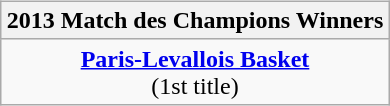<table style="width:100%;">
<tr>
<td style="vertical-align:top; width:33%;"></td>
<td style="width:33%; vertical-align:top; text-align:center;"><br><table class=wikitable style="text-align:center; margin:auto">
<tr>
<th>2013 Match des Champions Winners</th>
</tr>
<tr>
<td><strong><a href='#'>Paris-Levallois Basket</a></strong><br>(1st title)</td>
</tr>
</table>
</td>
<td style="width:33%; vertical-align:top; text-align:center;"></td>
</tr>
</table>
